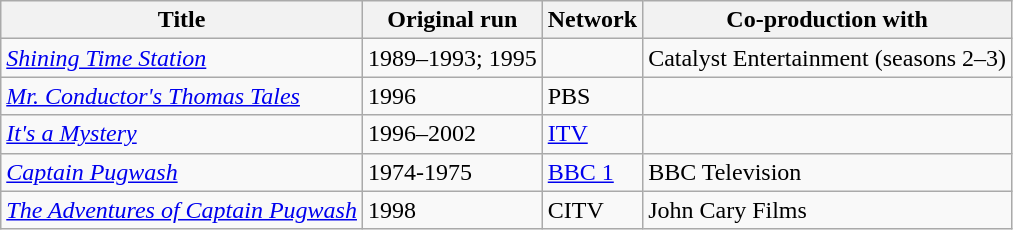<table class="wikitable sortable">
<tr>
<th>Title</th>
<th>Original run</th>
<th>Network</th>
<th>Co-production with</th>
</tr>
<tr>
<td><em><a href='#'>Shining Time Station</a></em></td>
<td>1989–1993; 1995</td>
<td></td>
<td>Catalyst Entertainment (seasons 2–3)</td>
</tr>
<tr>
<td><em><a href='#'>Mr. Conductor's Thomas Tales</a></em></td>
<td>1996</td>
<td>PBS</td>
<td></td>
</tr>
<tr>
<td><em><a href='#'>It's a Mystery</a></em></td>
<td>1996–2002</td>
<td><a href='#'>ITV</a> </td>
<td></td>
</tr>
<tr>
<td><em><a href='#'>Captain Pugwash</a></em></td>
<td>1974-1975</td>
<td><a href='#'>BBC 1</a></td>
<td>BBC Television</td>
</tr>
<tr>
<td><em><a href='#'>The Adventures of Captain Pugwash</a></em></td>
<td>1998</td>
<td>CITV </td>
<td>John Cary Films</td>
</tr>
</table>
